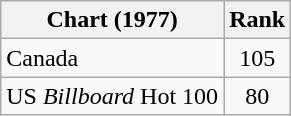<table class="wikitable">
<tr>
<th>Chart (1977)</th>
<th>Rank</th>
</tr>
<tr>
<td>Canada </td>
<td style="text-align:center;">105</td>
</tr>
<tr>
<td>US <em>Billboard</em> Hot 100 </td>
<td style="text-align:center;">80</td>
</tr>
</table>
